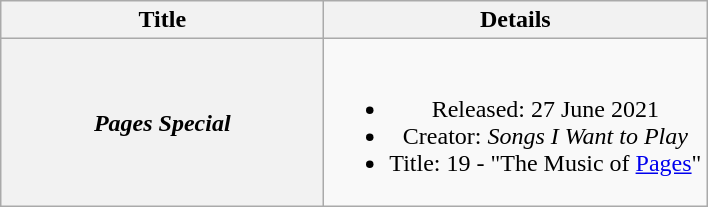<table class="wikitable plainrowheaders" style="text-align:center">
<tr>
<th scope="col" style="width:13em">Title</th>
<th scope="col">Details</th>
</tr>
<tr>
<th scope=row><em>Pages Special</em><br></th>
<td><br><ul><li>Released: 27 June 2021</li><li>Creator: <em>Songs I Want to Play</em></li><li>Title: 19 - "The Music of <a href='#'>Pages</a>"</li></ul></td>
</tr>
</table>
